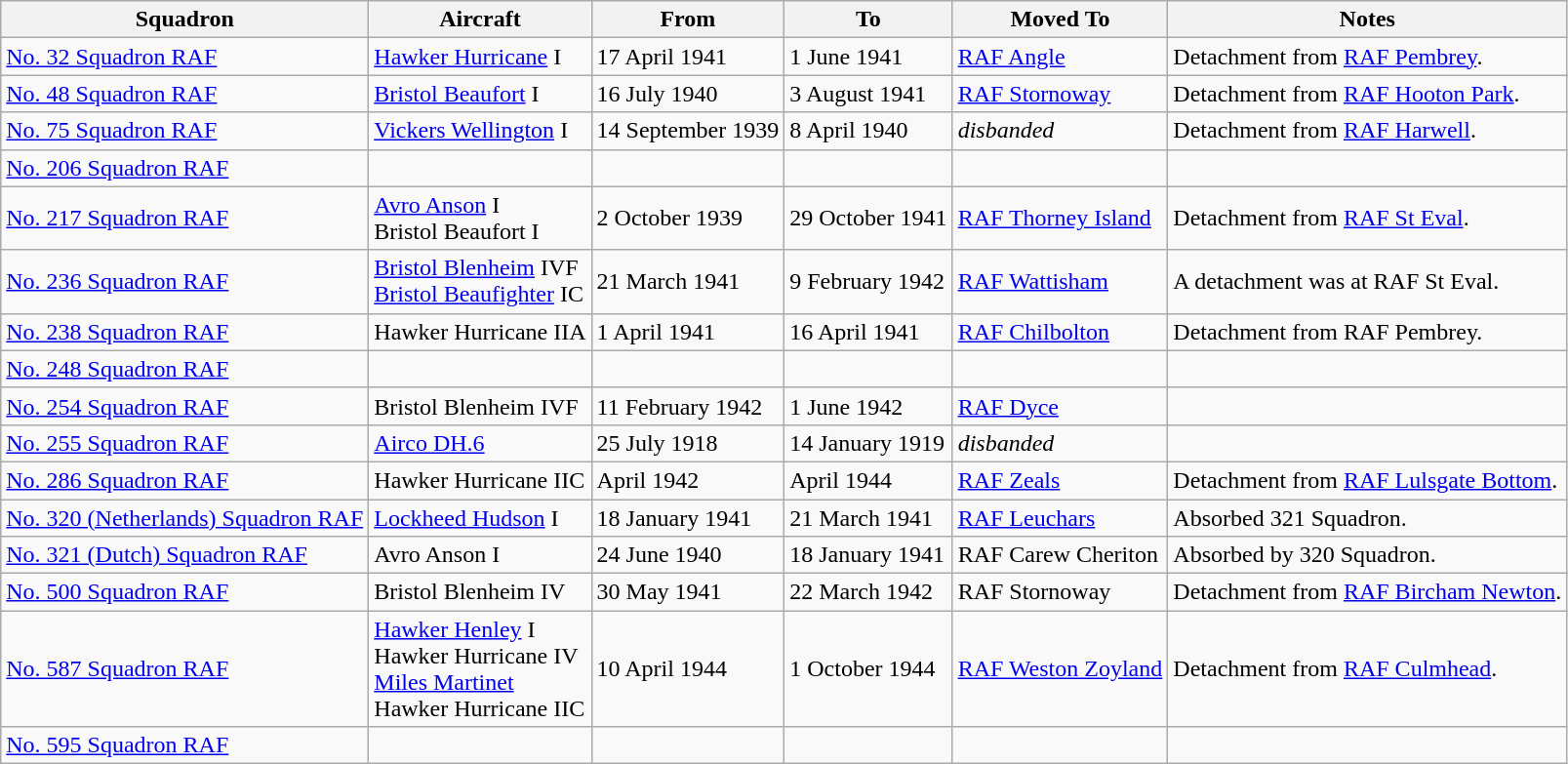<table class="wikitable sortable">
<tr>
<th>Squadron</th>
<th>Aircraft</th>
<th>From</th>
<th>To</th>
<th>Moved To</th>
<th>Notes</th>
</tr>
<tr>
<td><a href='#'>No. 32 Squadron RAF</a></td>
<td><a href='#'>Hawker Hurricane</a> I</td>
<td>17 April 1941</td>
<td>1 June 1941</td>
<td><a href='#'>RAF Angle</a></td>
<td>Detachment from <a href='#'>RAF Pembrey</a>.</td>
</tr>
<tr>
<td><a href='#'>No. 48 Squadron RAF</a></td>
<td><a href='#'>Bristol Beaufort</a> I</td>
<td>16 July 1940</td>
<td>3 August 1941</td>
<td><a href='#'>RAF Stornoway</a></td>
<td>Detachment from <a href='#'>RAF Hooton Park</a>.</td>
</tr>
<tr>
<td><a href='#'>No. 75 Squadron RAF</a></td>
<td><a href='#'>Vickers Wellington</a> I</td>
<td>14 September 1939</td>
<td>8 April 1940</td>
<td><em>disbanded</em></td>
<td>Detachment from <a href='#'>RAF Harwell</a>.</td>
</tr>
<tr>
<td><a href='#'>No. 206 Squadron RAF</a></td>
<td></td>
<td></td>
<td></td>
<td></td>
<td></td>
</tr>
<tr>
<td><a href='#'>No. 217 Squadron RAF</a></td>
<td><a href='#'>Avro Anson</a> I<br>Bristol Beaufort I</td>
<td>2 October 1939</td>
<td>29 October 1941</td>
<td><a href='#'>RAF Thorney Island</a></td>
<td>Detachment from <a href='#'>RAF St Eval</a>.</td>
</tr>
<tr>
<td><a href='#'>No. 236 Squadron RAF</a></td>
<td><a href='#'>Bristol Blenheim</a> IVF<br><a href='#'>Bristol Beaufighter</a> IC</td>
<td>21 March 1941</td>
<td>9 February 1942</td>
<td><a href='#'>RAF Wattisham</a></td>
<td>A detachment was at RAF St Eval.</td>
</tr>
<tr>
<td><a href='#'>No. 238 Squadron RAF</a></td>
<td>Hawker Hurricane IIA</td>
<td>1 April 1941</td>
<td>16 April 1941</td>
<td><a href='#'>RAF Chilbolton</a></td>
<td>Detachment from RAF Pembrey.</td>
</tr>
<tr>
<td><a href='#'>No. 248 Squadron RAF</a></td>
<td></td>
<td></td>
<td></td>
<td></td>
<td></td>
</tr>
<tr>
<td><a href='#'>No. 254 Squadron RAF</a></td>
<td>Bristol Blenheim IVF</td>
<td>11 February 1942</td>
<td>1 June 1942</td>
<td><a href='#'>RAF Dyce</a></td>
<td></td>
</tr>
<tr>
<td><a href='#'>No. 255 Squadron RAF</a></td>
<td><a href='#'>Airco DH.6</a></td>
<td>25 July 1918</td>
<td>14 January 1919</td>
<td><em>disbanded</em></td>
<td></td>
</tr>
<tr>
<td><a href='#'>No. 286 Squadron RAF</a></td>
<td>Hawker Hurricane IIC</td>
<td>April 1942</td>
<td>April 1944</td>
<td><a href='#'>RAF Zeals</a></td>
<td>Detachment from <a href='#'>RAF Lulsgate Bottom</a>.</td>
</tr>
<tr>
<td><a href='#'>No. 320 (Netherlands) Squadron RAF</a></td>
<td><a href='#'>Lockheed Hudson</a> I</td>
<td>18 January 1941</td>
<td>21 March 1941</td>
<td><a href='#'>RAF Leuchars</a></td>
<td>Absorbed 321 Squadron.</td>
</tr>
<tr>
<td><a href='#'>No. 321 (Dutch) Squadron RAF</a></td>
<td>Avro Anson I</td>
<td>24 June 1940</td>
<td>18 January 1941</td>
<td>RAF Carew Cheriton</td>
<td>Absorbed by 320 Squadron.</td>
</tr>
<tr>
<td><a href='#'>No. 500 Squadron RAF</a></td>
<td>Bristol Blenheim IV</td>
<td>30 May 1941</td>
<td>22 March 1942</td>
<td>RAF Stornoway</td>
<td>Detachment from <a href='#'>RAF Bircham Newton</a>.</td>
</tr>
<tr>
<td><a href='#'>No. 587 Squadron RAF</a></td>
<td><a href='#'>Hawker Henley</a> I<br>Hawker Hurricane IV<br><a href='#'>Miles Martinet</a><br>Hawker Hurricane IIC</td>
<td>10 April 1944</td>
<td>1 October 1944</td>
<td><a href='#'>RAF Weston Zoyland</a></td>
<td>Detachment from <a href='#'>RAF Culmhead</a>.</td>
</tr>
<tr>
<td><a href='#'>No. 595 Squadron RAF</a></td>
<td></td>
<td></td>
<td></td>
<td></td>
<td></td>
</tr>
</table>
